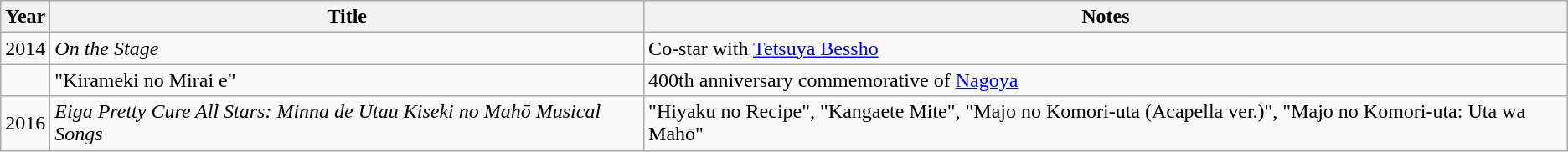<table class="wikitable">
<tr>
<th>Year</th>
<th>Title</th>
<th>Notes</th>
</tr>
<tr>
<td>2014</td>
<td><em>On the Stage</em></td>
<td>Co-star with <a href='#'>Tetsuya Bessho</a></td>
</tr>
<tr>
<td></td>
<td>"Kirameki no Mirai e"</td>
<td>400th anniversary commemorative of <a href='#'>Nagoya</a></td>
</tr>
<tr>
<td>2016</td>
<td><em>Eiga Pretty Cure All Stars: Minna de Utau Kiseki no Mahō Musical Songs</em></td>
<td>"Hiyaku no Recipe", "Kangaete Mite", "Majo no Komori-uta (Acapella ver.)", "Majo no Komori-uta: Uta wa Mahō"</td>
</tr>
</table>
